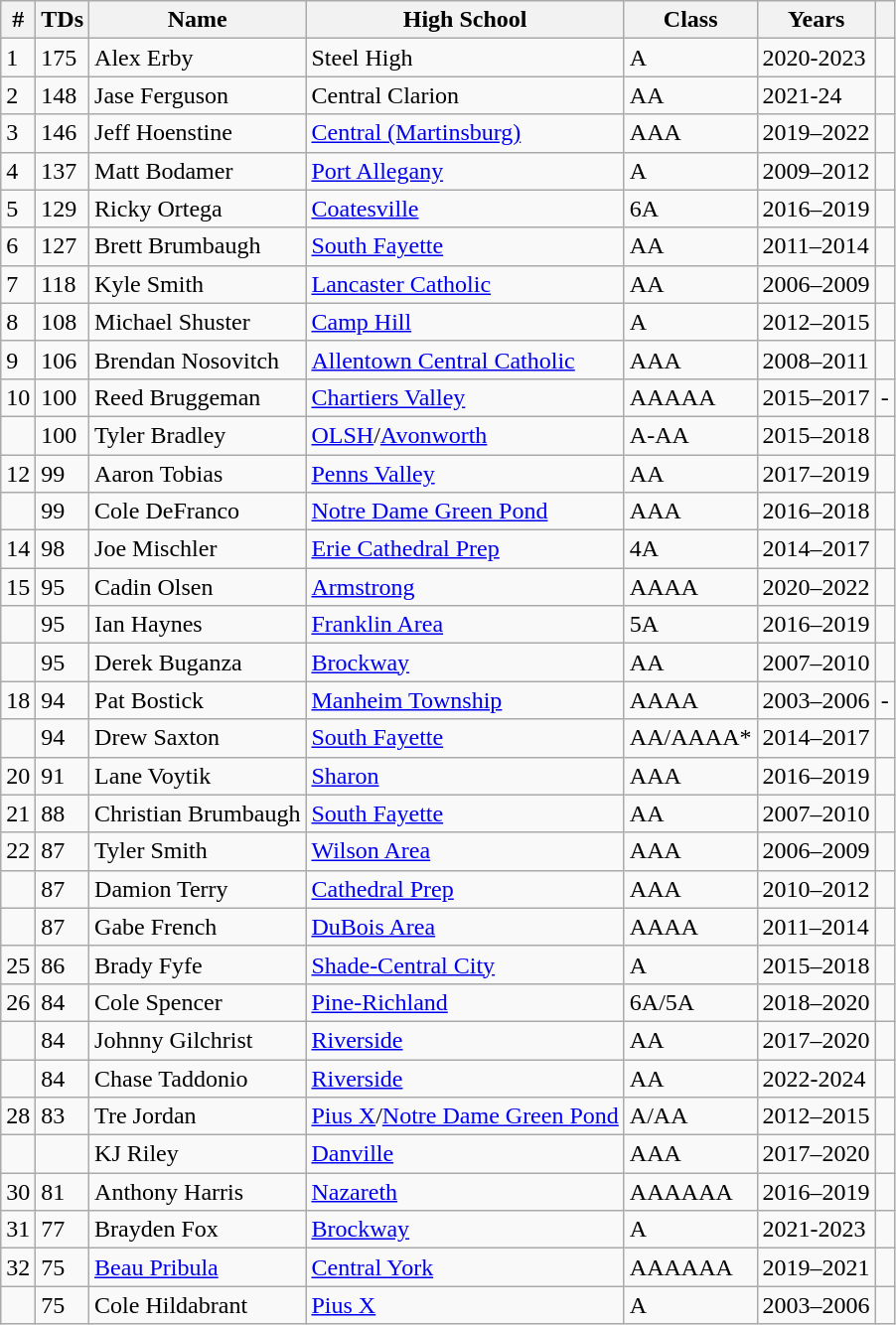<table class="wikitable sortable">
<tr>
<th>#</th>
<th>TDs</th>
<th>Name</th>
<th>High School</th>
<th>Class</th>
<th>Years</th>
<th></th>
</tr>
<tr>
<td>1</td>
<td>175</td>
<td>Alex Erby</td>
<td>Steel High</td>
<td>A</td>
<td>2020-2023</td>
<td></td>
</tr>
<tr>
<td>2</td>
<td>148</td>
<td>Jase Ferguson</td>
<td>Central Clarion</td>
<td>AA</td>
<td>2021-24</td>
<td></td>
</tr>
<tr>
<td>3</td>
<td>146</td>
<td>Jeff Hoenstine</td>
<td><a href='#'>Central (Martinsburg)</a></td>
<td>AAA</td>
<td>2019–2022</td>
<td></td>
</tr>
<tr>
<td>4</td>
<td>137</td>
<td>Matt Bodamer</td>
<td><a href='#'>Port Allegany</a></td>
<td>A</td>
<td>2009–2012</td>
<td></td>
</tr>
<tr>
<td>5</td>
<td>129</td>
<td>Ricky Ortega</td>
<td><a href='#'>Coatesville</a></td>
<td>6A</td>
<td>2016–2019</td>
<td></td>
</tr>
<tr>
<td>6</td>
<td>127</td>
<td>Brett Brumbaugh</td>
<td><a href='#'>South Fayette</a></td>
<td>AA</td>
<td>2011–2014</td>
<td></td>
</tr>
<tr>
<td>7</td>
<td>118</td>
<td>Kyle Smith</td>
<td><a href='#'>Lancaster Catholic</a></td>
<td>AA</td>
<td>2006–2009</td>
<td></td>
</tr>
<tr>
<td>8</td>
<td>108</td>
<td>Michael Shuster</td>
<td><a href='#'>Camp Hill</a></td>
<td>A</td>
<td>2012–2015</td>
<td></td>
</tr>
<tr>
<td>9</td>
<td>106</td>
<td>Brendan Nosovitch</td>
<td><a href='#'>Allentown Central Catholic</a></td>
<td>AAA</td>
<td>2008–2011</td>
<td></td>
</tr>
<tr>
<td>10</td>
<td>100</td>
<td>Reed Bruggeman</td>
<td><a href='#'>Chartiers Valley</a></td>
<td>AAAAA</td>
<td>2015–2017</td>
<td>-</td>
</tr>
<tr>
<td></td>
<td>100</td>
<td>Tyler Bradley</td>
<td><a href='#'>OLSH</a>/<a href='#'>Avonworth</a></td>
<td>A-AA</td>
<td>2015–2018</td>
<td></td>
</tr>
<tr>
<td>12</td>
<td>99</td>
<td>Aaron Tobias</td>
<td><a href='#'>Penns Valley</a></td>
<td>AA</td>
<td>2017–2019</td>
<td></td>
</tr>
<tr>
<td></td>
<td>99</td>
<td>Cole DeFranco</td>
<td><a href='#'>Notre Dame Green Pond</a></td>
<td>AAA</td>
<td>2016–2018</td>
<td></td>
</tr>
<tr>
<td>14</td>
<td>98</td>
<td>Joe Mischler</td>
<td><a href='#'>Erie Cathedral Prep</a></td>
<td>4A</td>
<td>2014–2017</td>
<td></td>
</tr>
<tr>
<td>15</td>
<td>95</td>
<td>Cadin Olsen</td>
<td><a href='#'>Armstrong</a></td>
<td>AAAA</td>
<td>2020–2022</td>
<td></td>
</tr>
<tr>
<td></td>
<td>95</td>
<td>Ian Haynes</td>
<td><a href='#'>Franklin Area</a></td>
<td>5A</td>
<td>2016–2019</td>
<td></td>
</tr>
<tr>
<td></td>
<td>95</td>
<td>Derek Buganza</td>
<td><a href='#'>Brockway</a></td>
<td>AA</td>
<td>2007–2010</td>
<td></td>
</tr>
<tr>
<td>18</td>
<td>94</td>
<td>Pat Bostick</td>
<td><a href='#'>Manheim Township</a></td>
<td>AAAA</td>
<td>2003–2006</td>
<td>-</td>
</tr>
<tr>
<td></td>
<td>94</td>
<td>Drew Saxton</td>
<td><a href='#'>South Fayette</a></td>
<td>AA/AAAA*</td>
<td>2014–2017</td>
<td></td>
</tr>
<tr>
<td>20</td>
<td>91</td>
<td>Lane Voytik</td>
<td><a href='#'>Sharon</a></td>
<td>AAA</td>
<td>2016–2019</td>
<td></td>
</tr>
<tr>
<td>21</td>
<td>88</td>
<td>Christian Brumbaugh</td>
<td><a href='#'>South Fayette</a></td>
<td>AA</td>
<td>2007–2010</td>
<td></td>
</tr>
<tr>
<td>22</td>
<td>87</td>
<td>Tyler Smith</td>
<td><a href='#'>Wilson Area</a></td>
<td>AAA</td>
<td>2006–2009</td>
<td></td>
</tr>
<tr>
<td></td>
<td>87</td>
<td>Damion Terry</td>
<td><a href='#'>Cathedral Prep</a></td>
<td>AAA</td>
<td>2010–2012</td>
<td></td>
</tr>
<tr>
<td></td>
<td>87</td>
<td>Gabe French</td>
<td><a href='#'>DuBois Area</a></td>
<td>AAAA</td>
<td>2011–2014</td>
<td></td>
</tr>
<tr>
<td>25</td>
<td>86</td>
<td>Brady Fyfe</td>
<td><a href='#'>Shade-Central City</a></td>
<td>A</td>
<td>2015–2018</td>
<td></td>
</tr>
<tr>
<td>26</td>
<td>84</td>
<td>Cole Spencer</td>
<td><a href='#'>Pine-Richland</a></td>
<td>6A/5A</td>
<td>2018–2020</td>
<td></td>
</tr>
<tr>
<td></td>
<td>84</td>
<td>Johnny Gilchrist</td>
<td><a href='#'>Riverside</a></td>
<td>AA</td>
<td>2017–2020</td>
<td></td>
</tr>
<tr>
<td></td>
<td>84</td>
<td>Chase Taddonio</td>
<td><a href='#'>Riverside</a></td>
<td>AA</td>
<td>2022-2024</td>
<td></td>
</tr>
<tr>
<td>28</td>
<td>83</td>
<td>Tre Jordan</td>
<td><a href='#'>Pius X</a>/<a href='#'>Notre Dame Green Pond</a></td>
<td>A/AA</td>
<td>2012–2015</td>
<td></td>
</tr>
<tr>
<td></td>
<td></td>
<td>KJ Riley</td>
<td><a href='#'>Danville</a></td>
<td>AAA</td>
<td>2017–2020</td>
<td></td>
</tr>
<tr>
<td>30</td>
<td>81</td>
<td>Anthony Harris</td>
<td><a href='#'>Nazareth</a></td>
<td>AAAAAA</td>
<td>2016–2019</td>
<td></td>
</tr>
<tr>
<td>31</td>
<td>77</td>
<td>Brayden Fox</td>
<td><a href='#'>Brockway</a></td>
<td>A</td>
<td>2021-2023</td>
<td></td>
</tr>
<tr>
<td>32</td>
<td>75</td>
<td><a href='#'>Beau Pribula</a></td>
<td><a href='#'>Central York</a></td>
<td>AAAAAA</td>
<td>2019–2021</td>
<td></td>
</tr>
<tr>
<td></td>
<td>75</td>
<td>Cole Hildabrant</td>
<td><a href='#'>Pius X</a></td>
<td>A</td>
<td>2003–2006</td>
<td></td>
</tr>
</table>
